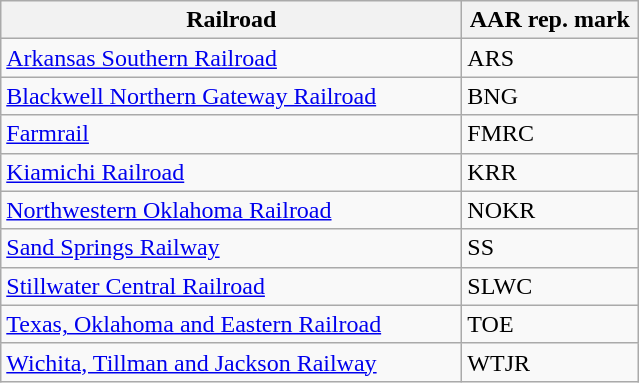<table class="wikitable" border="1">
<tr>
<th width="300px">Railroad</th>
<th width="110px">AAR rep. mark</th>
</tr>
<tr>
<td width="300px"><a href='#'>Arkansas Southern Railroad</a></td>
<td width="110px">ARS</td>
</tr>
<tr>
<td width="300px"><a href='#'>Blackwell Northern Gateway Railroad</a></td>
<td width="110px">BNG</td>
</tr>
<tr>
<td width="300px"><a href='#'>Farmrail</a></td>
<td width="110px">FMRC</td>
</tr>
<tr>
<td width="300px"><a href='#'>Kiamichi Railroad</a></td>
<td width="110px">KRR</td>
</tr>
<tr>
<td width="300px"><a href='#'>Northwestern Oklahoma Railroad</a></td>
<td width="110px">NOKR</td>
</tr>
<tr>
<td width="300px"><a href='#'>Sand Springs Railway</a></td>
<td width="110px">SS</td>
</tr>
<tr>
<td width="300px"><a href='#'>Stillwater Central Railroad</a></td>
<td width="110px">SLWC</td>
</tr>
<tr>
<td width="300px"><a href='#'>Texas, Oklahoma and Eastern Railroad</a></td>
<td width="110px">TOE</td>
</tr>
<tr>
<td width="300px"><a href='#'>Wichita, Tillman and Jackson Railway</a></td>
<td width="110px">WTJR</td>
</tr>
</table>
